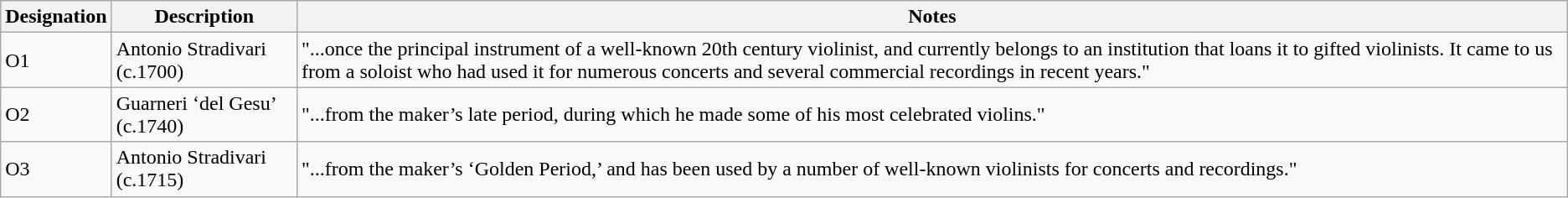<table class="wikitable">
<tr>
<th>Designation</th>
<th>Description</th>
<th>Notes</th>
</tr>
<tr>
<td>O1</td>
<td>Antonio Stradivari (c.1700)</td>
<td>"...once the principal instrument of a well-known 20th century violinist, and currently belongs to an institution that loans it to gifted violinists. It came to us from a soloist who had used it for numerous concerts and several commercial recordings in recent years."</td>
</tr>
<tr>
<td>O2</td>
<td>Guarneri ‘del Gesu’ (c.1740)</td>
<td>"...from the maker’s late period, during which he made some of his most celebrated violins."</td>
</tr>
<tr>
<td>O3</td>
<td>Antonio Stradivari (c.1715)</td>
<td>"...from the maker’s ‘Golden Period,’ and has been used by a number of well-known violinists for concerts and recordings."</td>
</tr>
</table>
